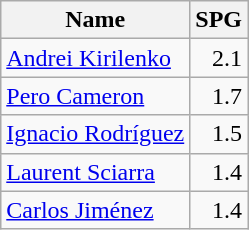<table class=wikitable>
<tr>
<th>Name</th>
<th>SPG</th>
</tr>
<tr>
<td> <a href='#'>Andrei Kirilenko</a></td>
<td align=right>2.1</td>
</tr>
<tr>
<td> <a href='#'>Pero Cameron</a></td>
<td align=right>1.7</td>
</tr>
<tr>
<td> <a href='#'>Ignacio Rodríguez</a></td>
<td align=right>1.5</td>
</tr>
<tr>
<td> <a href='#'>Laurent Sciarra</a></td>
<td align=right>1.4</td>
</tr>
<tr>
<td> <a href='#'>Carlos Jiménez</a></td>
<td align=right>1.4</td>
</tr>
</table>
